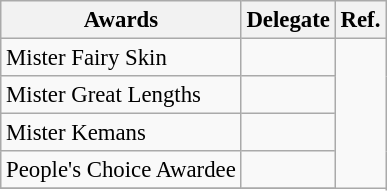<table class="wikitable" style="font-size:95%;">
<tr>
<th>Awards</th>
<th>Delegate</th>
<th>Ref.</th>
</tr>
<tr>
<td>Mister Fairy Skin</td>
<td></td>
<td rowspan=6"></td>
</tr>
<tr>
<td>Mister Great Lengths</td>
<td></td>
</tr>
<tr>
<td>Mister Kemans</td>
<td></td>
</tr>
<tr>
<td>People's Choice Awardee</td>
<td></td>
</tr>
<tr>
</tr>
</table>
